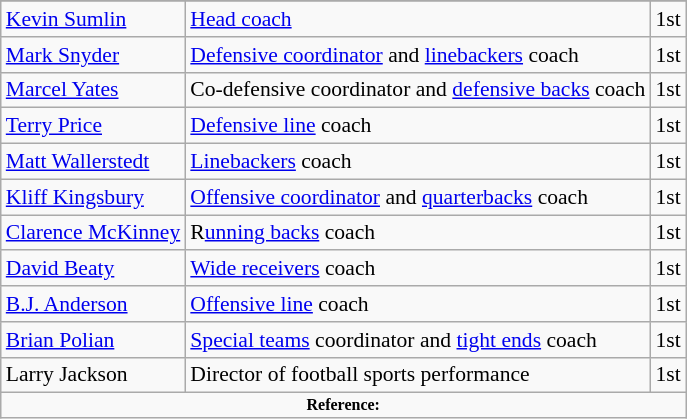<table class="wikitable" style="font-size:90%;">
<tr>
</tr>
<tr>
<td><a href='#'>Kevin Sumlin</a></td>
<td><a href='#'>Head coach</a></td>
<td align=center>1st</td>
</tr>
<tr>
<td><a href='#'>Mark Snyder</a></td>
<td><a href='#'>Defensive coordinator</a> and <a href='#'>linebackers</a> coach</td>
<td align="center">1st</td>
</tr>
<tr>
<td><a href='#'>Marcel Yates</a></td>
<td>Co-defensive coordinator and <a href='#'>defensive backs</a> coach</td>
<td align="center">1st</td>
</tr>
<tr>
<td><a href='#'>Terry Price</a></td>
<td><a href='#'>Defensive line</a> coach</td>
<td align="center">1st</td>
</tr>
<tr>
<td><a href='#'>Matt Wallerstedt</a></td>
<td><a href='#'>Linebackers</a> coach</td>
<td align="center">1st</td>
</tr>
<tr>
<td><a href='#'>Kliff Kingsbury</a></td>
<td><a href='#'>Offensive coordinator</a> and <a href='#'>quarterbacks</a> coach</td>
<td align="center">1st</td>
</tr>
<tr>
<td><a href='#'>Clarence McKinney</a></td>
<td>R<a href='#'>unning backs</a> coach</td>
<td align="center">1st</td>
</tr>
<tr>
<td><a href='#'>David Beaty</a></td>
<td><a href='#'>Wide receivers</a> coach</td>
<td align="center">1st</td>
</tr>
<tr>
<td><a href='#'>B.J. Anderson</a></td>
<td><a href='#'>Offensive line</a> coach</td>
<td align="center">1st</td>
</tr>
<tr>
<td><a href='#'>Brian Polian</a></td>
<td><a href='#'>Special teams</a> coordinator and <a href='#'>tight ends</a> coach</td>
<td align="center">1st</td>
</tr>
<tr>
<td>Larry Jackson</td>
<td>Director of football sports performance</td>
<td align="center">1st</td>
</tr>
<tr>
<td colspan="4"  style="font-size:8pt; text-align:center;"><strong>Reference:</strong></td>
</tr>
</table>
